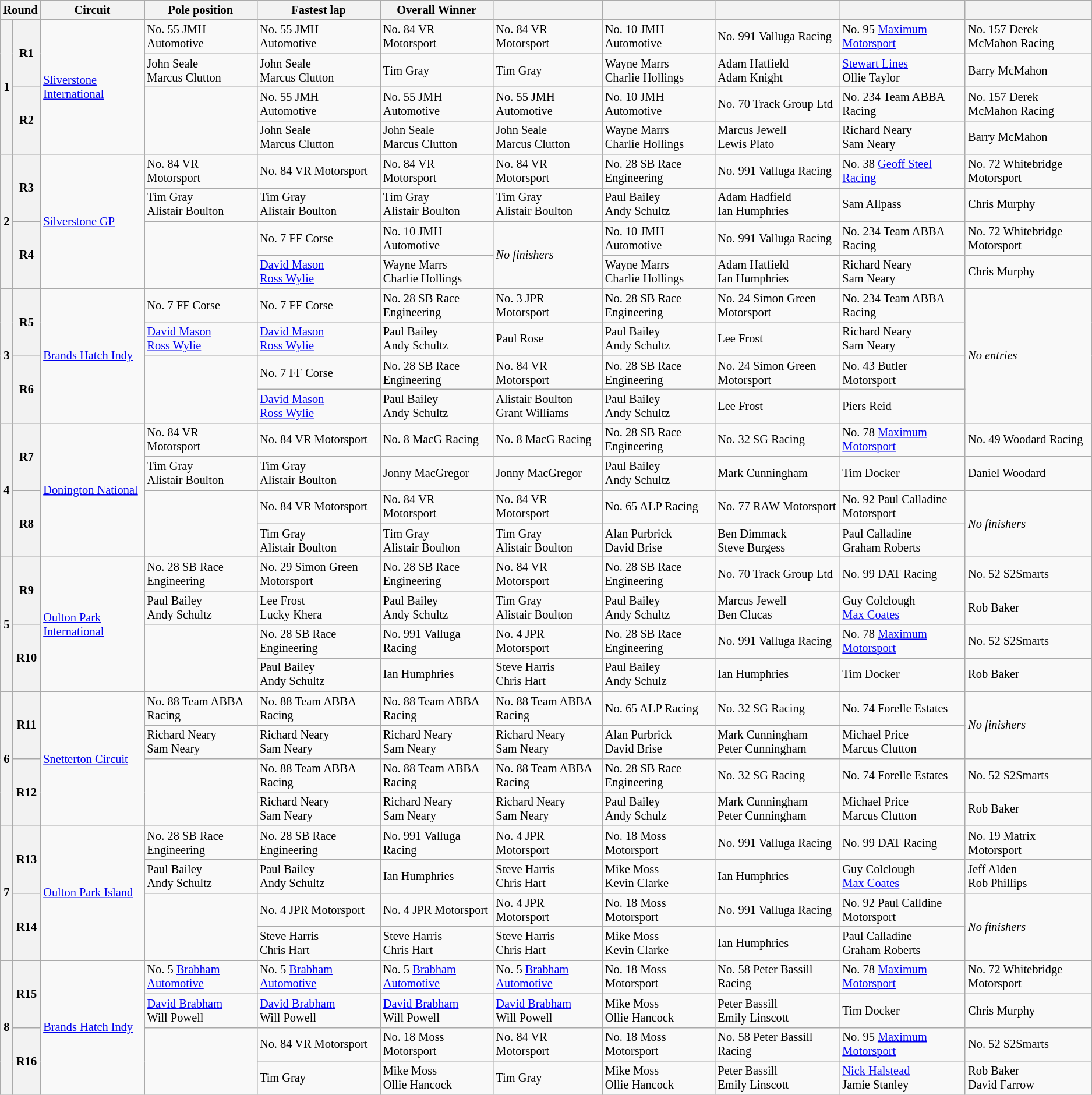<table class="wikitable" style="font-size: 85%">
<tr>
<th colspan=2>Round</th>
<th>Circuit</th>
<th>Pole position</th>
<th>Fastest lap</th>
<th>Overall Winner</th>
<th></th>
<th></th>
<th></th>
<th></th>
<th></th>
</tr>
<tr>
<th rowspan=4>1</th>
<th rowspan=2>R1</th>
<td rowspan=4><a href='#'>Sliverstone International</a></td>
<td>No. 55 JMH Automotive</td>
<td>No. 55 JMH Automotive</td>
<td>No. 84 VR Motorsport</td>
<td>No. 84 VR Motorsport</td>
<td>No. 10 JMH Automotive</td>
<td>No. 991 Valluga Racing</td>
<td>No. 95 <a href='#'>Maximum Motorsport</a></td>
<td>No. 157 Derek McMahon Racing</td>
</tr>
<tr>
<td> John Seale<br> Marcus Clutton</td>
<td> John Seale<br> Marcus Clutton</td>
<td> Tim Gray</td>
<td> Tim Gray</td>
<td> Wayne Marrs<br> Charlie Hollings</td>
<td> Adam Hatfield<br> Adam Knight</td>
<td> <a href='#'>Stewart Lines</a><br> Ollie Taylor</td>
<td> Barry McMahon</td>
</tr>
<tr>
<th rowspan=2>R2</th>
<td rowspan=2></td>
<td>No. 55 JMH Automotive</td>
<td>No. 55 JMH Automotive</td>
<td>No. 55 JMH Automotive</td>
<td>No. 10 JMH Automotive</td>
<td>No. 70 Track Group Ltd</td>
<td>No. 234 Team ABBA Racing</td>
<td>No. 157 Derek McMahon Racing</td>
</tr>
<tr>
<td> John Seale<br> Marcus Clutton</td>
<td> John Seale<br> Marcus Clutton</td>
<td> John Seale<br> Marcus Clutton</td>
<td> Wayne Marrs<br> Charlie Hollings</td>
<td> Marcus Jewell<br> Lewis Plato</td>
<td> Richard Neary<br> Sam Neary</td>
<td> Barry McMahon</td>
</tr>
<tr>
<th rowspan=4>2</th>
<th rowspan=2>R3</th>
<td rowspan=4><a href='#'>Silverstone GP</a></td>
<td>No. 84 VR Motorsport</td>
<td>No. 84 VR Motorsport</td>
<td>No. 84 VR Motorsport</td>
<td>No. 84 VR Motorsport</td>
<td>No. 28 SB Race Engineering</td>
<td>No. 991 Valluga Racing</td>
<td>No. 38 <a href='#'>Geoff Steel Racing</a></td>
<td>No. 72 Whitebridge Motorsport</td>
</tr>
<tr>
<td> Tim Gray<br> Alistair Boulton</td>
<td> Tim Gray<br> Alistair Boulton</td>
<td> Tim Gray<br> Alistair Boulton</td>
<td> Tim Gray<br> Alistair Boulton</td>
<td> Paul Bailey<br> Andy Schultz</td>
<td> Adam Hadfield<br> Ian Humphries</td>
<td> Sam Allpass</td>
<td> Chris Murphy</td>
</tr>
<tr>
<th rowspan=2>R4</th>
<td rowspan=2></td>
<td>No. 7 FF Corse</td>
<td>No. 10 JMH Automotive</td>
<td rowspan=2><em>No finishers</em></td>
<td>No. 10 JMH Automotive</td>
<td>No. 991 Valluga Racing</td>
<td>No. 234 Team ABBA Racing</td>
<td>No. 72 Whitebridge Motorsport</td>
</tr>
<tr>
<td> <a href='#'>David Mason</a><br> <a href='#'>Ross Wylie</a></td>
<td> Wayne Marrs<br> Charlie Hollings</td>
<td> Wayne Marrs<br> Charlie Hollings</td>
<td> Adam Hatfield<br> Ian Humphries</td>
<td> Richard Neary<br> Sam Neary</td>
<td> Chris Murphy</td>
</tr>
<tr>
<th rowspan=4>3</th>
<th rowspan=2>R5</th>
<td rowspan=4><a href='#'>Brands Hatch Indy</a></td>
<td>No. 7 FF Corse</td>
<td>No. 7 FF Corse</td>
<td>No. 28 SB Race Engineering</td>
<td>No. 3 JPR Motorsport</td>
<td>No. 28 SB Race Engineering</td>
<td>No. 24 Simon Green Motorsport</td>
<td>No. 234 Team ABBA Racing</td>
<td rowspan=4><em>No entries</em></td>
</tr>
<tr>
<td> <a href='#'>David Mason</a><br> <a href='#'>Ross Wylie</a></td>
<td> <a href='#'>David Mason</a><br> <a href='#'>Ross Wylie</a></td>
<td> Paul Bailey<br> Andy Schultz</td>
<td> Paul Rose</td>
<td> Paul Bailey<br> Andy Schultz</td>
<td> Lee Frost</td>
<td> Richard Neary<br> Sam Neary</td>
</tr>
<tr>
<th rowspan=2>R6</th>
<td rowspan=2></td>
<td>No. 7 FF Corse</td>
<td>No. 28 SB Race Engineering</td>
<td>No. 84 VR Motorsport</td>
<td>No. 28 SB Race Engineering</td>
<td>No. 24 Simon Green Motorsport</td>
<td>No. 43 Butler Motorsport</td>
</tr>
<tr>
<td> <a href='#'>David Mason</a><br> <a href='#'>Ross Wylie</a></td>
<td> Paul Bailey<br> Andy Schultz</td>
<td> Alistair Boulton<br> Grant Williams</td>
<td> Paul Bailey<br> Andy Schultz</td>
<td> Lee Frost</td>
<td> Piers Reid</td>
</tr>
<tr>
<th rowspan=4>4</th>
<th rowspan=2>R7</th>
<td rowspan=4><a href='#'>Donington National</a></td>
<td>No. 84 VR Motorsport</td>
<td>No. 84 VR Motorsport</td>
<td>No. 8 MacG Racing</td>
<td>No. 8 MacG Racing</td>
<td>No. 28 SB Race Engineering</td>
<td>No. 32 SG Racing</td>
<td>No. 78 <a href='#'>Maximum Motorsport</a></td>
<td>No. 49 Woodard Racing</td>
</tr>
<tr>
<td> Tim Gray<br> Alistair Boulton</td>
<td> Tim Gray<br> Alistair Boulton</td>
<td> Jonny MacGregor</td>
<td> Jonny MacGregor</td>
<td> Paul Bailey<br> Andy Schultz</td>
<td> Mark Cunningham</td>
<td> Tim Docker</td>
<td> Daniel Woodard</td>
</tr>
<tr>
<th rowspan=2>R8</th>
<td rowspan=2></td>
<td>No. 84 VR Motorsport</td>
<td>No. 84 VR Motorsport</td>
<td>No. 84 VR Motorsport</td>
<td>No. 65 ALP Racing</td>
<td>No. 77 RAW Motorsport</td>
<td>No. 92 Paul Calladine Motorsport</td>
<td rowspan=2><em>No finishers</em></td>
</tr>
<tr>
<td> Tim Gray<br> Alistair Boulton</td>
<td> Tim Gray<br> Alistair Boulton</td>
<td> Tim Gray<br> Alistair Boulton</td>
<td> Alan Purbrick<br> David Brise</td>
<td> Ben Dimmack<br> Steve Burgess</td>
<td> Paul Calladine<br> Graham Roberts</td>
</tr>
<tr>
<th rowspan=4>5</th>
<th rowspan=2>R9</th>
<td rowspan=4><a href='#'>Oulton Park International</a></td>
<td>No. 28 SB Race Engineering</td>
<td>No. 29 Simon Green Motorsport</td>
<td>No. 28 SB Race Engineering</td>
<td>No. 84 VR Motorsport</td>
<td>No. 28 SB Race Engineering</td>
<td>No. 70 Track Group Ltd</td>
<td>No. 99 DAT Racing</td>
<td>No. 52 S2Smarts</td>
</tr>
<tr>
<td> Paul Bailey<br> Andy Schultz</td>
<td> Lee Frost<br> Lucky Khera</td>
<td> Paul Bailey<br> Andy Schultz</td>
<td> Tim Gray<br> Alistair Boulton</td>
<td> Paul Bailey<br> Andy Schultz</td>
<td> Marcus Jewell<br> Ben Clucas</td>
<td> Guy Colclough<br> <a href='#'>Max Coates</a></td>
<td> Rob Baker</td>
</tr>
<tr>
<th rowspan=2>R10</th>
<td rowspan=2></td>
<td>No. 28 SB Race Engineering</td>
<td>No. 991 Valluga Racing</td>
<td>No. 4 JPR Motorsport</td>
<td>No. 28 SB Race Engineering</td>
<td>No. 991 Valluga Racing</td>
<td>No. 78 <a href='#'>Maximum Motorsport</a></td>
<td>No. 52 S2Smarts</td>
</tr>
<tr>
<td> Paul Bailey<br> Andy Schultz</td>
<td> Ian Humphries</td>
<td> Steve Harris<br> Chris Hart</td>
<td> Paul Bailey<br> Andy Schulz</td>
<td> Ian Humphries</td>
<td> Tim Docker</td>
<td> Rob Baker</td>
</tr>
<tr>
<th rowspan=4>6</th>
<th rowspan=2>R11</th>
<td rowspan=4><a href='#'>Snetterton Circuit</a></td>
<td>No. 88 Team ABBA Racing</td>
<td>No. 88 Team ABBA Racing</td>
<td>No. 88 Team ABBA Racing</td>
<td>No. 88 Team ABBA Racing</td>
<td>No. 65 ALP Racing</td>
<td>No. 32 SG Racing</td>
<td>No. 74 Forelle Estates</td>
<td rowspan=2><em>No finishers</em></td>
</tr>
<tr>
<td> Richard Neary<br> Sam Neary</td>
<td> Richard Neary<br> Sam Neary</td>
<td> Richard Neary<br> Sam Neary</td>
<td> Richard Neary<br> Sam Neary</td>
<td> Alan Purbrick<br> David Brise</td>
<td> Mark Cunningham<br> Peter Cunningham</td>
<td> Michael Price<br> Marcus Clutton</td>
</tr>
<tr>
<th rowspan=2>R12</th>
<td rowspan=2></td>
<td>No. 88 Team ABBA Racing</td>
<td>No. 88 Team ABBA Racing</td>
<td>No. 88 Team ABBA Racing</td>
<td>No. 28 SB Race Engineering</td>
<td>No. 32 SG Racing</td>
<td>No. 74 Forelle Estates</td>
<td>No. 52 S2Smarts</td>
</tr>
<tr>
<td> Richard Neary<br> Sam Neary</td>
<td> Richard Neary<br> Sam Neary</td>
<td> Richard Neary<br> Sam Neary</td>
<td> Paul Bailey<br> Andy Schulz</td>
<td> Mark Cunningham<br> Peter Cunningham</td>
<td> Michael Price<br> Marcus Clutton</td>
<td> Rob Baker</td>
</tr>
<tr>
<th rowspan=4>7</th>
<th rowspan=2>R13</th>
<td rowspan=4><a href='#'>Oulton Park Island</a></td>
<td>No. 28 SB Race Engineering</td>
<td>No. 28 SB Race Engineering</td>
<td>No. 991 Valluga Racing</td>
<td>No. 4 JPR Motorsport</td>
<td>No. 18 Moss Motorsport</td>
<td>No. 991 Valluga Racing</td>
<td>No. 99 DAT Racing</td>
<td>No. 19 Matrix Motorsport</td>
</tr>
<tr>
<td> Paul Bailey<br> Andy Schultz</td>
<td> Paul Bailey<br> Andy Schultz</td>
<td> Ian Humphries</td>
<td> Steve Harris<br> Chris Hart</td>
<td> Mike Moss<br> Kevin Clarke</td>
<td> Ian Humphries</td>
<td> Guy Colclough<br> <a href='#'>Max Coates</a></td>
<td> Jeff Alden<br> Rob Phillips</td>
</tr>
<tr>
<th rowspan=2>R14</th>
<td rowspan=2></td>
<td>No. 4 JPR Motorsport</td>
<td>No. 4 JPR Motorsport</td>
<td>No. 4 JPR Motorsport</td>
<td>No. 18 Moss Motorsport</td>
<td>No. 991 Valluga Racing</td>
<td>No. 92 Paul Calldine Motorsport</td>
<td rowspan=2><em>No finishers</em></td>
</tr>
<tr>
<td> Steve Harris<br> Chris Hart</td>
<td> Steve Harris<br> Chris Hart</td>
<td> Steve Harris<br> Chris Hart</td>
<td> Mike Moss<br> Kevin Clarke</td>
<td> Ian Humphries</td>
<td> Paul Calladine<br> Graham Roberts</td>
</tr>
<tr>
<th rowspan=4>8</th>
<th rowspan=2>R15</th>
<td rowspan=4><a href='#'>Brands Hatch Indy</a></td>
<td>No. 5 <a href='#'>Brabham Automotive</a></td>
<td>No. 5 <a href='#'>Brabham Automotive</a></td>
<td>No. 5 <a href='#'>Brabham Automotive</a></td>
<td>No. 5 <a href='#'>Brabham Automotive</a></td>
<td>No. 18 Moss Motorsport</td>
<td>No. 58 Peter Bassill Racing</td>
<td>No. 78 <a href='#'>Maximum Motorsport</a></td>
<td>No. 72 Whitebridge Motorsport</td>
</tr>
<tr>
<td> <a href='#'>David Brabham</a><br> Will Powell</td>
<td> <a href='#'>David Brabham</a><br> Will Powell</td>
<td> <a href='#'>David Brabham</a><br> Will Powell</td>
<td> <a href='#'>David Brabham</a><br> Will Powell</td>
<td> Mike Moss<br> Ollie Hancock</td>
<td> Peter Bassill<br> Emily Linscott</td>
<td> Tim Docker</td>
<td> Chris Murphy</td>
</tr>
<tr>
<th rowspan=2>R16</th>
<td rowspan=2></td>
<td>No. 84 VR Motorsport</td>
<td>No. 18 Moss Motorsport</td>
<td>No. 84 VR Motorsport</td>
<td>No. 18 Moss Motorsport</td>
<td>No. 58 Peter Bassill Racing</td>
<td>No. 95 <a href='#'>Maximum Motorsport</a></td>
<td>No. 52 S2Smarts</td>
</tr>
<tr>
<td> Tim Gray</td>
<td> Mike Moss<br> Ollie Hancock</td>
<td> Tim Gray</td>
<td> Mike Moss<br> Ollie Hancock</td>
<td> Peter Bassill<br> Emily Linscott</td>
<td> <a href='#'>Nick Halstead</a><br> Jamie Stanley</td>
<td> Rob Baker<br> David Farrow</td>
</tr>
</table>
